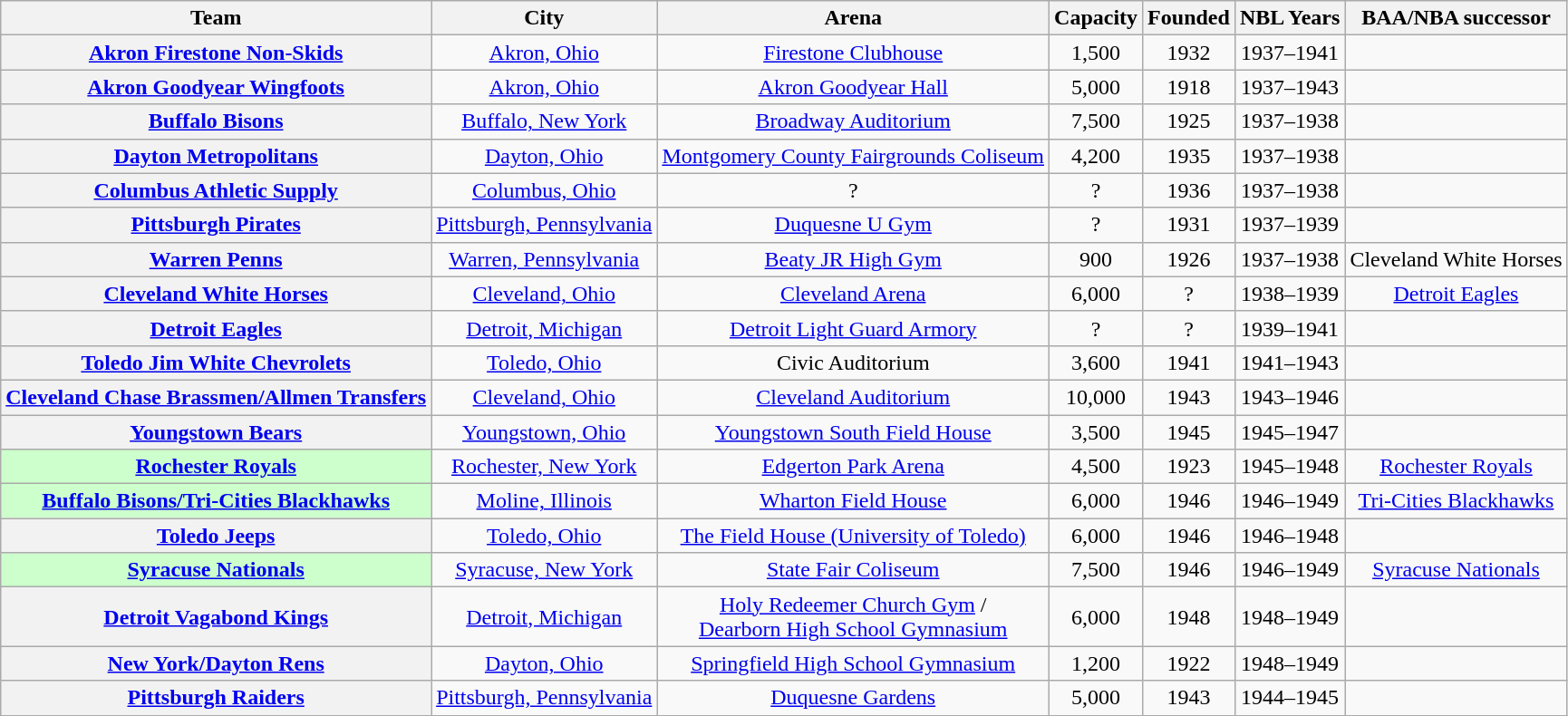<table class="wikitable sortable" style="text-align:center">
<tr>
<th scope="col">Team</th>
<th scope="col">City</th>
<th scope="col">Arena</th>
<th scope="col">Capacity</th>
<th scope="col">Founded</th>
<th scope="col">NBL Years</th>
<th scope="col">BAA/NBA successor</th>
</tr>
<tr>
<th scope="row"><a href='#'>Akron Firestone Non-Skids</a></th>
<td><a href='#'>Akron, Ohio</a></td>
<td><a href='#'>Firestone Clubhouse</a></td>
<td>1,500</td>
<td>1932</td>
<td>1937–1941</td>
<td></td>
</tr>
<tr>
<th scope="row"><a href='#'>Akron Goodyear Wingfoots</a></th>
<td><a href='#'>Akron, Ohio</a></td>
<td><a href='#'>Akron Goodyear Hall</a></td>
<td>5,000</td>
<td>1918</td>
<td>1937–1943</td>
<td></td>
</tr>
<tr>
<th scope="row"><a href='#'>Buffalo Bisons</a></th>
<td><a href='#'>Buffalo, New York</a></td>
<td><a href='#'>Broadway Auditorium</a></td>
<td>7,500</td>
<td>1925</td>
<td>1937–1938</td>
<td></td>
</tr>
<tr>
<th scope="row"><a href='#'>Dayton Metropolitans</a></th>
<td><a href='#'>Dayton, Ohio</a></td>
<td><a href='#'>Montgomery County Fairgrounds Coliseum</a></td>
<td>4,200</td>
<td>1935</td>
<td>1937–1938</td>
<td></td>
</tr>
<tr>
<th scope="row"><a href='#'>Columbus Athletic Supply</a></th>
<td><a href='#'>Columbus, Ohio</a></td>
<td>?</td>
<td>?</td>
<td>1936</td>
<td>1937–1938</td>
<td></td>
</tr>
<tr>
<th scope="row"><a href='#'>Pittsburgh Pirates</a></th>
<td><a href='#'>Pittsburgh, Pennsylvania</a></td>
<td><a href='#'>Duquesne U Gym</a></td>
<td>?</td>
<td>1931</td>
<td>1937–1939</td>
<td></td>
</tr>
<tr>
<th scope="row"><a href='#'>Warren Penns</a></th>
<td><a href='#'>Warren, Pennsylvania</a></td>
<td><a href='#'>Beaty JR High Gym</a></td>
<td>900</td>
<td>1926</td>
<td>1937–1938</td>
<td>Cleveland White Horses</td>
</tr>
<tr>
<th scope="row"><a href='#'>Cleveland White Horses</a></th>
<td><a href='#'>Cleveland, Ohio</a></td>
<td><a href='#'>Cleveland Arena</a></td>
<td>6,000</td>
<td>?</td>
<td>1938–1939</td>
<td><a href='#'>Detroit Eagles</a></td>
</tr>
<tr>
<th scope="row"><a href='#'>Detroit Eagles</a></th>
<td><a href='#'>Detroit, Michigan</a></td>
<td><a href='#'>Detroit Light Guard Armory</a></td>
<td>?</td>
<td>?</td>
<td>1939–1941</td>
<td></td>
</tr>
<tr>
<th scope="row"><a href='#'>Toledo Jim White Chevrolets</a></th>
<td><a href='#'>Toledo, Ohio</a></td>
<td>Civic Auditorium</td>
<td>3,600</td>
<td>1941</td>
<td>1941–1943</td>
<td></td>
</tr>
<tr>
<th scope="row"><a href='#'>Cleveland Chase Brassmen/Allmen Transfers</a></th>
<td><a href='#'>Cleveland, Ohio</a></td>
<td><a href='#'>Cleveland Auditorium</a></td>
<td>10,000</td>
<td>1943</td>
<td>1943–1946</td>
<td></td>
</tr>
<tr>
<th scope="row"><a href='#'>Youngstown Bears</a></th>
<td><a href='#'>Youngstown, Ohio</a></td>
<td><a href='#'>Youngstown South Field House</a></td>
<td>3,500</td>
<td>1945</td>
<td>1945–1947</td>
<td></td>
</tr>
<tr>
<th scope="row" style="background:#CCFFCC"><a href='#'>Rochester Royals</a></th>
<td><a href='#'>Rochester, New York</a></td>
<td><a href='#'>Edgerton Park Arena</a></td>
<td>4,500</td>
<td>1923</td>
<td>1945–1948</td>
<td><a href='#'>Rochester Royals</a></td>
</tr>
<tr>
<th scope="row" style="background:#CCFFCC"><a href='#'>Buffalo Bisons/Tri-Cities Blackhawks</a></th>
<td><a href='#'>Moline, Illinois</a></td>
<td><a href='#'>Wharton Field House</a></td>
<td>6,000</td>
<td>1946</td>
<td>1946–1949</td>
<td><a href='#'>Tri-Cities Blackhawks</a></td>
</tr>
<tr>
<th scope="row"><a href='#'>Toledo Jeeps</a></th>
<td><a href='#'>Toledo, Ohio</a></td>
<td><a href='#'>The Field House (University of Toledo)</a></td>
<td>6,000</td>
<td>1946</td>
<td>1946–1948</td>
<td></td>
</tr>
<tr>
<th scope="row" style="background:#CCFFCC"><a href='#'>Syracuse Nationals</a></th>
<td><a href='#'>Syracuse, New York</a></td>
<td><a href='#'>State Fair Coliseum</a></td>
<td>7,500</td>
<td>1946</td>
<td>1946–1949</td>
<td><a href='#'>Syracuse Nationals</a></td>
</tr>
<tr>
<th scope="row"><a href='#'>Detroit Vagabond Kings</a></th>
<td><a href='#'>Detroit, Michigan</a></td>
<td><a href='#'>Holy Redeemer Church Gym</a> /<br><a href='#'>Dearborn High School Gymnasium</a></td>
<td>6,000</td>
<td>1948</td>
<td>1948–1949</td>
<td></td>
</tr>
<tr>
<th scope="row"><a href='#'>New York/Dayton Rens</a></th>
<td><a href='#'>Dayton, Ohio</a></td>
<td><a href='#'>Springfield High School Gymnasium</a></td>
<td>1,200</td>
<td>1922</td>
<td>1948–1949</td>
<td></td>
</tr>
<tr>
<th scope="row"><a href='#'>Pittsburgh Raiders</a></th>
<td><a href='#'>Pittsburgh, Pennsylvania</a></td>
<td><a href='#'>Duquesne Gardens</a></td>
<td>5,000</td>
<td>1943</td>
<td>1944–1945</td>
<td></td>
</tr>
</table>
